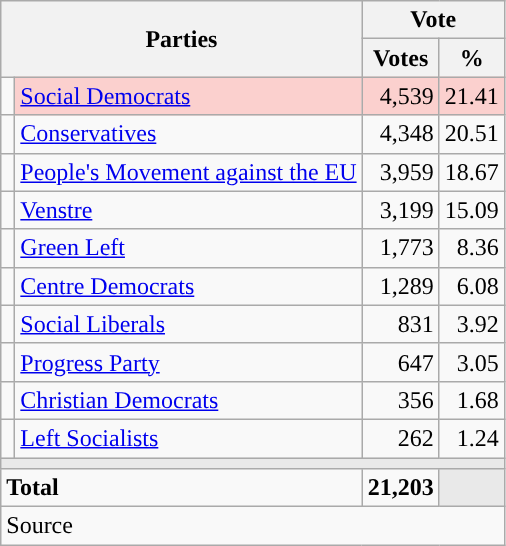<table class="wikitable" style="text-align:right;">
<tr>
<th style="text-align:centre;" rowspan="2" colspan="2" width="225">Parties</th>
<th colspan="3">Vote</th>
</tr>
<tr>
<th width="15">Votes</th>
<th width="15">%</th>
</tr>
<tr>
<td width="2" style="color:inherit;background:"></td>
<td bgcolor=#fbd0ce   align="left"><a href='#'>Social Democrats</a></td>
<td bgcolor=#fbd0ce>4,539</td>
<td bgcolor=#fbd0ce>21.41</td>
</tr>
<tr>
<td width="2" style="color:inherit;background:"></td>
<td align="left"><a href='#'>Conservatives</a></td>
<td>4,348</td>
<td>20.51</td>
</tr>
<tr>
<td width="2" style="color:inherit;background:"></td>
<td align="left"><a href='#'>People's Movement against the EU</a></td>
<td>3,959</td>
<td>18.67</td>
</tr>
<tr>
<td width="2" style="color:inherit;background:"></td>
<td align="left"><a href='#'>Venstre</a></td>
<td>3,199</td>
<td>15.09</td>
</tr>
<tr>
<td width="2" style="color:inherit;background:"></td>
<td align="left"><a href='#'>Green Left</a></td>
<td>1,773</td>
<td>8.36</td>
</tr>
<tr>
<td width="2" style="color:inherit;background:"></td>
<td align="left"><a href='#'>Centre Democrats</a></td>
<td>1,289</td>
<td>6.08</td>
</tr>
<tr>
<td width="2" style="color:inherit;background:"></td>
<td align="left"><a href='#'>Social Liberals</a></td>
<td>831</td>
<td>3.92</td>
</tr>
<tr>
<td width="2" style="color:inherit;background:"></td>
<td align="left"><a href='#'>Progress Party</a></td>
<td>647</td>
<td>3.05</td>
</tr>
<tr>
<td width="2" style="color:inherit;background:"></td>
<td align="left"><a href='#'>Christian Democrats</a></td>
<td>356</td>
<td>1.68</td>
</tr>
<tr>
<td width="2" style="color:inherit;background:"></td>
<td align="left"><a href='#'>Left Socialists</a></td>
<td>262</td>
<td>1.24</td>
</tr>
<tr>
<td colspan="7" bgcolor="#E9E9E9"></td>
</tr>
<tr>
<td align="left" colspan="2"><strong>Total</strong></td>
<td><strong>21,203</strong></td>
<td bgcolor="#E9E9E9" colspan="2"></td>
</tr>
<tr>
<td align="left" colspan="6">Source</td>
</tr>
</table>
